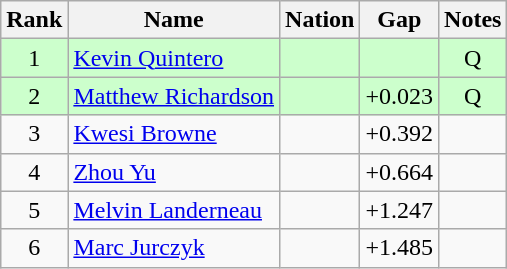<table class="wikitable sortable" style="text-align:center">
<tr>
<th>Rank</th>
<th>Name</th>
<th>Nation</th>
<th>Gap</th>
<th>Notes</th>
</tr>
<tr bgcolor=ccffcc>
<td>1</td>
<td align=left><a href='#'>Kevin Quintero</a></td>
<td align=left></td>
<td></td>
<td>Q</td>
</tr>
<tr bgcolor=ccffcc>
<td>2</td>
<td align=left><a href='#'>Matthew Richardson</a></td>
<td align=left></td>
<td>+0.023</td>
<td>Q</td>
</tr>
<tr>
<td>3</td>
<td align=left><a href='#'>Kwesi Browne</a></td>
<td align=left></td>
<td>+0.392</td>
<td></td>
</tr>
<tr>
<td>4</td>
<td align=left><a href='#'>Zhou Yu</a></td>
<td align=left></td>
<td>+0.664</td>
<td></td>
</tr>
<tr>
<td>5</td>
<td align=left><a href='#'>Melvin Landerneau</a></td>
<td align=left></td>
<td>+1.247</td>
<td></td>
</tr>
<tr>
<td>6</td>
<td align=left><a href='#'>Marc Jurczyk</a></td>
<td align=left></td>
<td>+1.485</td>
<td></td>
</tr>
</table>
